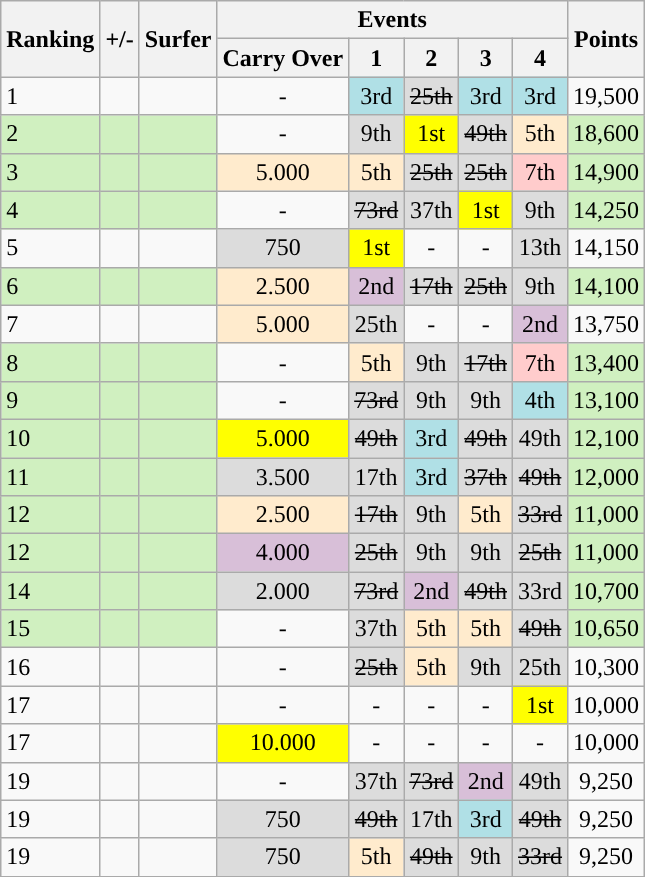<table class="wikitable" style="text-align: center;">
<tr>
<th rowspan="2">Ranking</th>
<th rowspan="2">+/-</th>
<th rowspan="2">Surfer</th>
<th colspan="5">Events</th>
<th rowspan="2">Points</th>
</tr>
<tr>
<th><span>Carry Over  </span></th>
<th><span> 1</span></th>
<th><span> 2</span></th>
<th><span> 3</span></th>
<th><span> 4</span></th>
</tr>
<tr>
<td style="text-align:left">1</td>
<td></td>
<td style="text-align:left"></td>
<td>-</td>
<td style="background:#b0e0e6;">3rd</td>
<td style="background:#dcdcdc;"><s>25th</s></td>
<td style="background:#b0e0e6;">3rd</td>
<td style="background:#b0e0e6;">3rd</td>
<td style=>19,500</td>
</tr>
<tr>
<td style="text-align:left; background:#d0f0c0;">2</td>
<td style="background:#d0f0c0;"></td>
<td style="text-align:left; background:#d0f0c0;"></td>
<td>-</td>
<td style="background:#dcdcdc;"><span>9th</span></td>
<td style="background:yellow;">1st</td>
<td style="background:#dcdcdc;"><s>49th</s></td>
<td style="background:#ffebcd;"><span>5th</span></td>
<td style="background:#d0f0c0;">18,600</td>
</tr>
<tr>
<td style="text-align:left; background:#d0f0c0;">3</td>
<td style="background:#d0f0c0;"></td>
<td style="text-align:left; background:#d0f0c0;"></td>
<td style="background:#ffebcd;"><span>5.000</span></td>
<td style="background:#ffebcd;">5th</td>
<td style="background:#dcdcdc;"><s>25th</s></td>
<td style="background:#dcdcdc;"><s>25th</s></td>
<td style="background:#fcc;">7th</td>
<td style="background:#d0f0c0;">14,900</td>
</tr>
<tr>
<td style="text-align:left; background:#d0f0c0;">4</td>
<td style="background:#d0f0c0;"></td>
<td style="text-align:left; background:#d0f0c0;"></td>
<td>-</td>
<td style="background:#dcdcdc;"><s>73rd</s></td>
<td style="background:#dcdcdc;">37th</td>
<td style="background:yellow;">1st</td>
<td style="background:#dcdcdc;"><span>9th</span></td>
<td style="background:#d0f0c0;">14,250</td>
</tr>
<tr>
<td style="text-align:left">5</td>
<td></td>
<td style="text-align:left"></td>
<td style="background:#dcdcdc;"><span>750</span></td>
<td style="background:yellow;">1st</td>
<td>-</td>
<td>-</td>
<td style="background:#dcdcdc;">13th</td>
<td style=>14,150</td>
</tr>
<tr>
<td style="text-align:left; background:#d0f0c0;">6</td>
<td style="background:#d0f0c0;"></td>
<td style="text-align:left; background:#d0f0c0;"></td>
<td style="background:#ffebcd;"><span>2.500</span></td>
<td style="background:thistle;">2nd</td>
<td style="background:#dcdcdc;"><s>17th</s></td>
<td style="background:#dcdcdc;"><s>25th</s></td>
<td style="background:#dcdcdc;"><span>9th</span></td>
<td style="background:#d0f0c0;">14,100</td>
</tr>
<tr>
<td style="text-align:left">7</td>
<td></td>
<td style="text-align:left"></td>
<td style="background:#ffebcd;"><span>5.000</span></td>
<td style="background:#dcdcdc;">25th</td>
<td>-</td>
<td>-</td>
<td style="background:thistle;">2nd</td>
<td style=>13,750</td>
</tr>
<tr>
<td style="text-align:left; background:#d0f0c0;">8</td>
<td style="background:#d0f0c0;"></td>
<td style="text-align:left; background:#d0f0c0;"></td>
<td>-</td>
<td style="background:#ffebcd;">5th</td>
<td style="background:#dcdcdc;">9th</td>
<td style="background:#dcdcdc;"><s>17th</s></td>
<td style="background:#fcc;">7th</td>
<td style="background:#d0f0c0;">13,400</td>
</tr>
<tr>
<td style="text-align:left; background:#d0f0c0;">9</td>
<td style="background:#d0f0c0;"></td>
<td style="text-align:left; background:#d0f0c0;"></td>
<td>-</td>
<td style="background:#dcdcdc;"><s>73rd</s></td>
<td style="background:#dcdcdc;">9th</td>
<td style="background:#dcdcdc;">9th</td>
<td style="background:#b0e0e6;">4th</td>
<td style="background:#d0f0c0;">13,100</td>
</tr>
<tr>
<td style="text-align:left; background:#d0f0c0;">10</td>
<td style="background:#d0f0c0;"></td>
<td style="text-align:left; background:#d0f0c0;"></td>
<td style="background:yellow;"><span>5.000</span></td>
<td style="background:#dcdcdc;"><s>49th</s></td>
<td style="background:#b0e0e6;">3rd</td>
<td style="background:#dcdcdc;"><s>49th</s></td>
<td style="background:#dcdcdc;"><span>49th</span></td>
<td style="background:#d0f0c0;">12,100</td>
</tr>
<tr>
<td style="text-align:left; background:#d0f0c0;">11</td>
<td style="background:#d0f0c0;"></td>
<td style="text-align:left; background:#d0f0c0;"></td>
<td style="background:#dcdcdc;"><span>3.500</span></td>
<td style="background:#dcdcdc;">17th</td>
<td style="background:#b0e0e6;">3rd</td>
<td style="background:#dcdcdc;"><s>37th</s></td>
<td style="background:#dcdcdc;"><span><s>49th</s></span></td>
<td style="background:#d0f0c0;">12,000</td>
</tr>
<tr>
<td style="text-align:left; background:#d0f0c0;">12</td>
<td style="background:#d0f0c0;"></td>
<td style="text-align:left; background:#d0f0c0;"></td>
<td style="background:#ffebcd;"><span>2.500</span></td>
<td style="background:#dcdcdc;"><s>17th</s></td>
<td style="background:#dcdcdc;">9th</td>
<td style="background:#ffebcd;">5th</td>
<td style="background:#dcdcdc;"><span><s>33rd</s></span></td>
<td style="background:#d0f0c0;">11,000</td>
</tr>
<tr>
<td style="text-align:left; background:#d0f0c0;">12</td>
<td style="background:#d0f0c0;"></td>
<td style="text-align:left; background:#d0f0c0;"></td>
<td style="background:thistle;"><span>4.000</span></td>
<td style="background:#dcdcdc;"><s>25th</s></td>
<td style="background:#dcdcdc;">9th</td>
<td style="background:#dcdcdc;">9th</td>
<td style="background:#dcdcdc;"><span><s>25th</s></span></td>
<td style="background:#d0f0c0;">11,000</td>
</tr>
<tr>
<td style="text-align:left; background:#d0f0c0;">14</td>
<td style="background:#d0f0c0;"></td>
<td style="text-align:left; background:#d0f0c0;"></td>
<td style="background:#dcdcdc;"><span>2.000</span></td>
<td style="background:#dcdcdc;"><s>73rd</s></td>
<td style="background:thistle;">2nd</td>
<td style="background:#dcdcdc;"><s>49th</s></td>
<td style="background:#dcdcdc;"><span>33rd</span></td>
<td style="background:#d0f0c0;">10,700</td>
</tr>
<tr>
<td style="text-align:left; background:#d0f0c0;">15</td>
<td style="background:#d0f0c0;"></td>
<td style="text-align:left; background:#d0f0c0;"></td>
<td>-</td>
<td style="background:#dcdcdc;">37th</td>
<td style="background:#ffebcd;">5th</td>
<td style="background:#ffebcd;">5th</td>
<td style="background:#dcdcdc;"><span><s>49th</s></span></td>
<td style="background:#d0f0c0;">10,650</td>
</tr>
<tr>
<td style=text-align:left>16</td>
<td></td>
<td style=text-align:left></td>
<td>-</td>
<td style="background:#dcdcdc;"><s>25th</s></td>
<td style="background:#ffebcd;">5th</td>
<td style="background:#dcdcdc;">9th</td>
<td style="background:#dcdcdc;"><span>25th</span></td>
<td>10,300</td>
</tr>
<tr>
<td style=text-align:left>17</td>
<td></td>
<td style=text-align:left></td>
<td>-</td>
<td>-</td>
<td>-</td>
<td>-</td>
<td style="background:yellow;">1st</td>
<td>10,000</td>
</tr>
<tr>
<td style=text-align:left>17</td>
<td></td>
<td style=text-align:left></td>
<td style="background:yellow;"><span>10.000</span></td>
<td>-</td>
<td>-</td>
<td>-</td>
<td>-</td>
<td>10,000</td>
</tr>
<tr>
<td style=text-align:left>19</td>
<td></td>
<td style=text-align:left></td>
<td>-</td>
<td style="background:#dcdcdc;">37th</td>
<td style="background:#dcdcdc;"><s>73rd</s></td>
<td style="background:thistle;">2nd</td>
<td style="background:#dcdcdc;"><span>49th</span></td>
<td>9,250</td>
</tr>
<tr>
<td style=text-align:left>19</td>
<td></td>
<td style=text-align:left></td>
<td style="background:#dcdcdc;"><span>750</span></td>
<td style="background:#dcdcdc;"><s>49th</s></td>
<td style="background:#dcdcdc;">17th</td>
<td style="background:#b0e0e6;">3rd</td>
<td style="background:#dcdcdc;"><span><s>49th</s></span></td>
<td>9,250</td>
</tr>
<tr>
<td style=text-align:left>19</td>
<td></td>
<td style=text-align:left></td>
<td style="background:#dcdcdc;"><span>750</span></td>
<td style="background:#ffebcd;">5th</td>
<td style="background:#dcdcdc;"><s>49th</s></td>
<td style="background:#dcdcdc;">9th</td>
<td style="background:#dcdcdc;"><span><s>33rd</s></span></td>
<td>9,250</td>
</tr>
<tr>
</tr>
</table>
